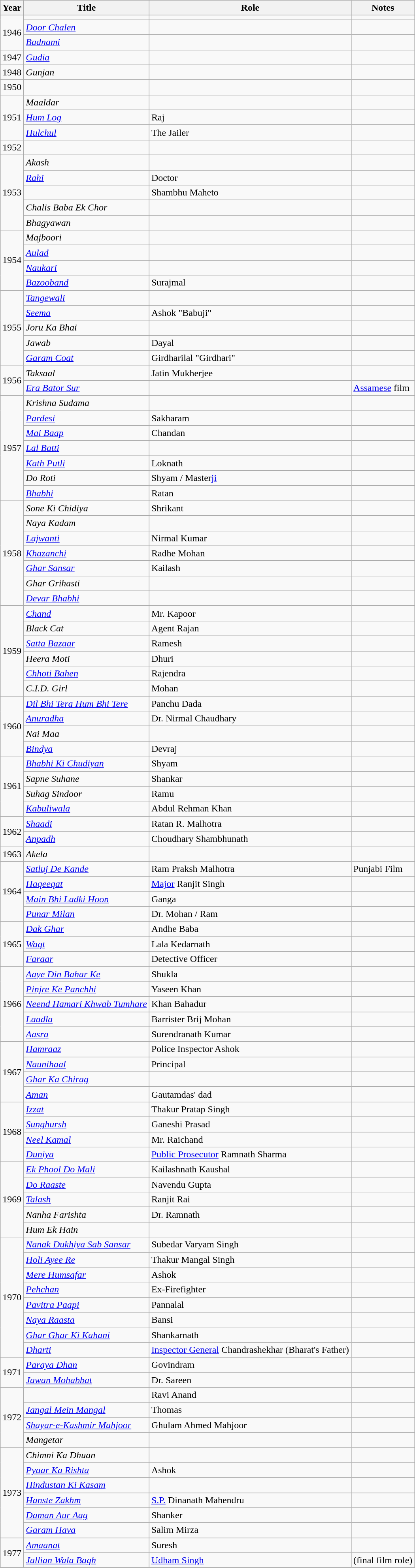<table class="wikitable">
<tr>
<th>Year</th>
<th>Title</th>
<th>Role</th>
<th>Notes</th>
</tr>
<tr>
<td rowspan=3>1946</td>
<td></td>
<td></td>
<td></td>
</tr>
<tr>
<td><em><a href='#'>Door Chalen</a></em></td>
<td></td>
<td></td>
</tr>
<tr>
<td><em><a href='#'>Badnami</a></em></td>
<td></td>
<td></td>
</tr>
<tr>
<td>1947</td>
<td><em><a href='#'>Gudia</a></em></td>
<td></td>
<td></td>
</tr>
<tr>
<td>1948</td>
<td><em>Gunjan</em></td>
<td></td>
<td></td>
</tr>
<tr>
<td>1950</td>
<td></td>
<td></td>
<td></td>
</tr>
<tr>
<td rowspan=3>1951</td>
<td><em>Maaldar</em></td>
<td></td>
<td></td>
</tr>
<tr>
<td><em><a href='#'>Hum Log</a></em></td>
<td>Raj</td>
<td></td>
</tr>
<tr>
<td><em><a href='#'>Hulchul</a></em></td>
<td>The Jailer</td>
<td></td>
</tr>
<tr>
<td rowspan=1>1952</td>
<td></td>
<td></td>
<td></td>
</tr>
<tr>
<td rowspan=5>1953</td>
<td><em>Akash</em></td>
<td></td>
<td></td>
</tr>
<tr>
<td><em><a href='#'>Rahi</a></em></td>
<td>Doctor</td>
<td></td>
</tr>
<tr>
<td></td>
<td>Shambhu Maheto</td>
<td></td>
</tr>
<tr>
<td><em>Chalis Baba Ek Chor</em></td>
<td></td>
<td></td>
</tr>
<tr>
<td><em>Bhagyawan</em></td>
<td></td>
<td></td>
</tr>
<tr>
<td rowspan=4>1954</td>
<td><em>Majboori</em></td>
<td></td>
<td></td>
</tr>
<tr>
<td><em><a href='#'>Aulad</a></em></td>
<td></td>
<td></td>
</tr>
<tr>
<td><em><a href='#'>Naukari</a></em></td>
<td></td>
<td></td>
</tr>
<tr>
<td><em><a href='#'>Bazooband</a></em></td>
<td>Surajmal</td>
<td></td>
</tr>
<tr>
<td rowspan=5>1955</td>
<td><em><a href='#'>Tangewali</a></em></td>
<td></td>
<td></td>
</tr>
<tr>
<td><em><a href='#'>Seema</a></em></td>
<td>Ashok "Babuji"</td>
<td></td>
</tr>
<tr>
<td><em>Joru Ka Bhai</em></td>
<td></td>
<td></td>
</tr>
<tr>
<td><em>Jawab</em></td>
<td>Dayal</td>
<td></td>
</tr>
<tr>
<td><em><a href='#'>Garam Coat</a></em></td>
<td>Girdharilal "Girdhari"</td>
<td></td>
</tr>
<tr>
<td rowspan=2>1956</td>
<td><em>Taksaal</em></td>
<td>Jatin Mukherjee</td>
<td></td>
</tr>
<tr>
<td><em><a href='#'>Era Bator Sur</a></em></td>
<td></td>
<td><a href='#'>Assamese</a> film</td>
</tr>
<tr>
<td rowspan=7>1957</td>
<td><em>Krishna Sudama</em></td>
<td></td>
<td></td>
</tr>
<tr>
<td><em><a href='#'>Pardesi</a></em></td>
<td>Sakharam</td>
<td></td>
</tr>
<tr>
<td><em><a href='#'>Mai Baap</a></em></td>
<td>Chandan</td>
<td></td>
</tr>
<tr>
<td><em><a href='#'>Lal Batti</a></em></td>
<td></td>
<td></td>
</tr>
<tr>
<td><em><a href='#'>Kath Putli</a></em></td>
<td>Loknath</td>
<td></td>
</tr>
<tr>
<td><em>Do Roti</em></td>
<td>Shyam / Master<a href='#'>ji</a></td>
<td></td>
</tr>
<tr>
<td><em><a href='#'>Bhabhi</a></em></td>
<td>Ratan</td>
<td></td>
</tr>
<tr>
<td rowspan=7>1958</td>
<td><em>Sone Ki Chidiya</em></td>
<td>Shrikant</td>
<td></td>
</tr>
<tr>
<td><em>Naya Kadam</em></td>
<td></td>
<td></td>
</tr>
<tr>
<td><em><a href='#'>Lajwanti</a></em></td>
<td>Nirmal Kumar</td>
<td></td>
</tr>
<tr>
<td><em><a href='#'>Khazanchi</a></em></td>
<td>Radhe Mohan</td>
<td></td>
</tr>
<tr>
<td><em><a href='#'>Ghar Sansar</a></em></td>
<td>Kailash</td>
<td></td>
</tr>
<tr>
<td><em>Ghar Grihasti</em></td>
<td></td>
<td></td>
</tr>
<tr>
<td><em><a href='#'>Devar Bhabhi</a></em></td>
<td></td>
<td></td>
</tr>
<tr>
<td rowspan=6>1959</td>
<td><em><a href='#'>Chand</a></em></td>
<td>Mr. Kapoor</td>
<td></td>
</tr>
<tr>
<td><em>Black Cat</em></td>
<td>Agent Rajan</td>
<td></td>
</tr>
<tr>
<td><em><a href='#'>Satta Bazaar</a></em></td>
<td>Ramesh</td>
<td></td>
</tr>
<tr>
<td><em>Heera Moti</em></td>
<td>Dhuri</td>
<td></td>
</tr>
<tr>
<td><em><a href='#'>Chhoti Bahen</a></em></td>
<td>Rajendra</td>
<td></td>
</tr>
<tr>
<td><em>C.I.D. Girl</em></td>
<td>Mohan</td>
<td></td>
</tr>
<tr>
<td rowspan=4>1960</td>
<td><em><a href='#'>Dil Bhi Tera Hum Bhi Tere</a></em></td>
<td>Panchu Dada</td>
<td></td>
</tr>
<tr>
<td><em><a href='#'>Anuradha</a></em></td>
<td>Dr. Nirmal Chaudhary</td>
<td></td>
</tr>
<tr>
<td><em>Nai Maa</em></td>
<td></td>
<td></td>
</tr>
<tr>
<td><em><a href='#'>Bindya</a></em></td>
<td>Devraj</td>
<td></td>
</tr>
<tr>
<td rowspan=4>1961</td>
<td><em><a href='#'>Bhabhi Ki Chudiyan</a></em></td>
<td>Shyam</td>
<td></td>
</tr>
<tr>
<td><em>Sapne Suhane</em></td>
<td>Shankar</td>
<td></td>
</tr>
<tr>
<td><em>Suhag Sindoor</em></td>
<td>Ramu</td>
<td></td>
</tr>
<tr>
<td><em><a href='#'>Kabuliwala</a></em></td>
<td>Abdul Rehman Khan</td>
<td></td>
</tr>
<tr>
<td rowspan=2>1962</td>
<td><em><a href='#'>Shaadi</a></em></td>
<td>Ratan R. Malhotra</td>
<td></td>
</tr>
<tr>
<td><em><a href='#'>Anpadh</a></em></td>
<td>Choudhary Shambhunath</td>
<td></td>
</tr>
<tr>
<td>1963</td>
<td><em>Akela</em></td>
<td></td>
<td></td>
</tr>
<tr>
<td rowspan=4>1964</td>
<td><em><a href='#'>Satluj De Kande</a></em></td>
<td>Ram Praksh Malhotra</td>
<td>Punjabi Film</td>
</tr>
<tr>
<td><em><a href='#'>Haqeeqat</a></em></td>
<td><a href='#'>Major</a> Ranjit Singh</td>
<td></td>
</tr>
<tr>
<td><em><a href='#'>Main Bhi Ladki Hoon</a></em></td>
<td>Ganga</td>
<td></td>
</tr>
<tr>
<td><em><a href='#'>Punar Milan</a></em></td>
<td>Dr. Mohan / Ram</td>
<td></td>
</tr>
<tr>
<td rowspan=3>1965</td>
<td><em><a href='#'>Dak Ghar</a></em></td>
<td>Andhe Baba</td>
<td></td>
</tr>
<tr>
<td><em><a href='#'>Waqt</a></em></td>
<td>Lala Kedarnath</td>
<td></td>
</tr>
<tr>
<td><em><a href='#'>Faraar</a></em></td>
<td>Detective Officer</td>
<td></td>
</tr>
<tr>
<td rowspan=5>1966</td>
<td><em><a href='#'>Aaye Din Bahar Ke</a></em></td>
<td>Shukla</td>
<td></td>
</tr>
<tr>
<td><em><a href='#'>Pinjre Ke Panchhi</a></em></td>
<td>Yaseen Khan</td>
<td></td>
</tr>
<tr>
<td><em><a href='#'>Neend Hamari Khwab Tumhare</a></em></td>
<td>Khan Bahadur</td>
<td></td>
</tr>
<tr>
<td><em><a href='#'>Laadla</a></em></td>
<td>Barrister Brij Mohan</td>
<td></td>
</tr>
<tr>
<td><em><a href='#'>Aasra</a></em></td>
<td>Surendranath Kumar</td>
<td></td>
</tr>
<tr>
<td rowspan=4>1967</td>
<td><em><a href='#'>Hamraaz</a></em></td>
<td>Police Inspector Ashok</td>
<td></td>
</tr>
<tr>
<td><em><a href='#'>Naunihaal</a></em></td>
<td>Principal</td>
<td></td>
</tr>
<tr>
<td><em><a href='#'>Ghar Ka Chirag</a></em></td>
<td></td>
<td></td>
</tr>
<tr>
<td><em><a href='#'>Aman</a></em></td>
<td>Gautamdas' dad</td>
<td></td>
</tr>
<tr>
<td rowspan=4>1968</td>
<td><em><a href='#'>Izzat</a></em></td>
<td>Thakur Pratap Singh</td>
<td></td>
</tr>
<tr>
<td><em><a href='#'>Sunghursh</a></em></td>
<td>Ganeshi Prasad</td>
<td></td>
</tr>
<tr>
<td><em><a href='#'>Neel Kamal</a></em></td>
<td>Mr. Raichand</td>
<td></td>
</tr>
<tr>
<td><em><a href='#'>Duniya</a></em></td>
<td><a href='#'>Public Prosecutor</a> Ramnath Sharma</td>
<td></td>
</tr>
<tr>
<td rowspan=5>1969</td>
<td><em><a href='#'>Ek Phool Do Mali</a></em></td>
<td>Kailashnath Kaushal</td>
<td></td>
</tr>
<tr>
<td><em><a href='#'>Do Raaste</a></em></td>
<td>Navendu Gupta</td>
<td></td>
</tr>
<tr>
<td><em><a href='#'>Talash</a></em></td>
<td>Ranjit Rai</td>
<td></td>
</tr>
<tr>
<td><em>Nanha Farishta</em></td>
<td>Dr. Ramnath</td>
<td></td>
</tr>
<tr>
<td><em>Hum Ek Hain</em></td>
<td></td>
<td></td>
</tr>
<tr>
<td rowspan=8>1970</td>
<td><em><a href='#'>Nanak Dukhiya Sab Sansar</a></em></td>
<td>Subedar Varyam Singh</td>
<td></td>
</tr>
<tr>
<td><em><a href='#'>Holi Ayee Re</a></em></td>
<td>Thakur Mangal Singh</td>
<td></td>
</tr>
<tr>
<td><em><a href='#'>Mere Humsafar</a></em></td>
<td>Ashok</td>
<td></td>
</tr>
<tr>
<td><em><a href='#'>Pehchan</a></em></td>
<td>Ex-Firefighter</td>
<td></td>
</tr>
<tr>
<td><em><a href='#'>Pavitra Paapi</a></em></td>
<td>Pannalal</td>
<td></td>
</tr>
<tr>
<td><em><a href='#'>Naya Raasta</a></em></td>
<td>Bansi</td>
<td></td>
</tr>
<tr>
<td><em><a href='#'>Ghar Ghar Ki Kahani</a></em></td>
<td>Shankarnath</td>
<td></td>
</tr>
<tr>
<td><em><a href='#'>Dharti</a></em></td>
<td><a href='#'>Inspector General</a> Chandrashekhar (Bharat's Father)</td>
<td></td>
</tr>
<tr>
<td rowspan=2>1971</td>
<td><em><a href='#'>Paraya Dhan</a></em></td>
<td>Govindram</td>
<td></td>
</tr>
<tr>
<td><em><a href='#'>Jawan Mohabbat</a></em></td>
<td>Dr. Sareen</td>
<td></td>
</tr>
<tr>
<td rowspan=4>1972</td>
<td></td>
<td>Ravi Anand</td>
<td></td>
</tr>
<tr>
<td><em><a href='#'>Jangal Mein Mangal</a></em></td>
<td>Thomas</td>
<td></td>
</tr>
<tr>
<td><em><a href='#'>Shayar-e-Kashmir Mahjoor</a></em></td>
<td>Ghulam Ahmed Mahjoor</td>
<td></td>
</tr>
<tr>
<td><em>Mangetar</em></td>
<td></td>
<td></td>
</tr>
<tr>
<td rowspan=6>1973</td>
<td><em>Chimni Ka Dhuan</em></td>
<td></td>
<td></td>
</tr>
<tr>
<td><em><a href='#'>Pyaar Ka Rishta</a></em></td>
<td>Ashok</td>
<td></td>
</tr>
<tr>
<td><em><a href='#'>Hindustan Ki Kasam</a></em></td>
<td></td>
<td></td>
</tr>
<tr>
<td><em><a href='#'>Hanste Zakhm</a></em></td>
<td><a href='#'>S.P.</a> Dinanath Mahendru</td>
<td></td>
</tr>
<tr>
<td><em><a href='#'>Daman Aur Aag</a></em></td>
<td>Shanker</td>
<td></td>
</tr>
<tr>
<td><a href='#'><em>Garam Hava</em></a></td>
<td>Salim Mirza</td>
<td></td>
</tr>
<tr>
<td rowspan=2>1977</td>
<td><em><a href='#'>Amaanat</a></em></td>
<td>Suresh</td>
<td></td>
</tr>
<tr>
<td><em><a href='#'>Jallian Wala Bagh</a></em></td>
<td><a href='#'>Udham Singh</a></td>
<td>(final film role)</td>
</tr>
</table>
